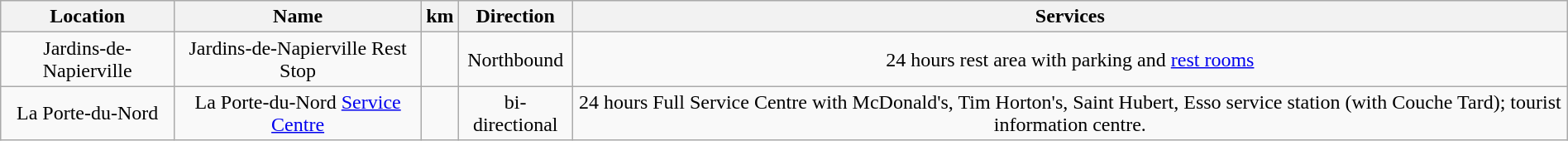<table class="wikitable" width="100%" style="text-align: center">
<tr>
<th>Location</th>
<th>Name</th>
<th>km</th>
<th>Direction</th>
<th>Services</th>
</tr>
<tr>
<td>Jardins-de-Napierville</td>
<td>Jardins-de-Napierville Rest Stop</td>
<td></td>
<td>Northbound</td>
<td>24 hours rest area with parking and <a href='#'>rest rooms</a></td>
</tr>
<tr>
<td>La Porte-du-Nord</td>
<td>La Porte-du-Nord <a href='#'>Service Centre</a></td>
<td></td>
<td>bi-directional</td>
<td>24 hours Full Service Centre with McDonald's, Tim Horton's, Saint Hubert, Esso service station (with Couche Tard); tourist information centre.</td>
</tr>
</table>
